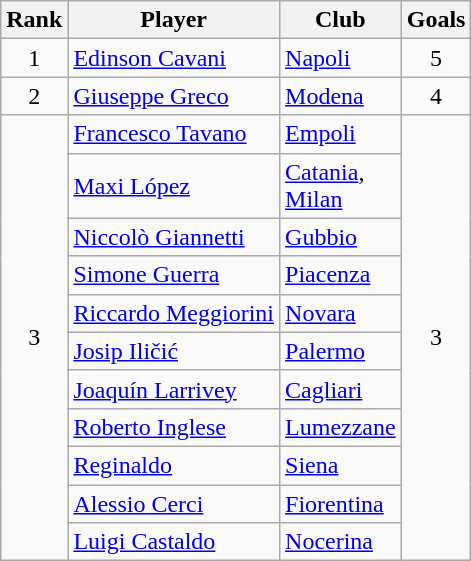<table class="wikitable sortable" style="text-align:center">
<tr>
<th>Rank</th>
<th>Player</th>
<th>Club</th>
<th>Goals</th>
</tr>
<tr>
<td>1</td>
<td align="left"> <a href='#'>Edinson Cavani</a></td>
<td align="left"><a href='#'>Napoli</a></td>
<td>5</td>
</tr>
<tr>
<td>2</td>
<td align="left"> <a href='#'>Giuseppe Greco</a></td>
<td align="left"><a href='#'>Modena</a></td>
<td>4</td>
</tr>
<tr>
<td rowspan="11">3</td>
<td align="left"> <a href='#'>Francesco Tavano</a></td>
<td align="left"><a href='#'>Empoli</a></td>
<td rowspan="11">3</td>
</tr>
<tr>
<td align="left"> <a href='#'>Maxi López</a></td>
<td align="left"><a href='#'>Catania</a>,<br><a href='#'>Milan</a></td>
</tr>
<tr>
<td align="left"> <a href='#'>Niccolò Giannetti</a></td>
<td align="left"><a href='#'>Gubbio</a></td>
</tr>
<tr>
<td align="left"> <a href='#'>Simone Guerra</a></td>
<td align="left"><a href='#'>Piacenza</a></td>
</tr>
<tr>
<td align="left"> <a href='#'>Riccardo Meggiorini</a></td>
<td align="left"><a href='#'>Novara</a></td>
</tr>
<tr>
<td align="left"> <a href='#'>Josip Iličić</a></td>
<td align="left"><a href='#'>Palermo</a></td>
</tr>
<tr>
<td align="left"> <a href='#'>Joaquín Larrivey</a></td>
<td align="left"><a href='#'>Cagliari</a></td>
</tr>
<tr>
<td align="left"> <a href='#'>Roberto Inglese</a></td>
<td align="left"><a href='#'>Lumezzane</a></td>
</tr>
<tr>
<td align="left"> <a href='#'>Reginaldo</a></td>
<td align="left"><a href='#'>Siena</a></td>
</tr>
<tr>
<td align="left"> <a href='#'>Alessio Cerci</a></td>
<td align="left"><a href='#'>Fiorentina</a></td>
</tr>
<tr>
<td align="left"> <a href='#'>Luigi Castaldo</a></td>
<td align="left"><a href='#'>Nocerina</a></td>
</tr>
</table>
